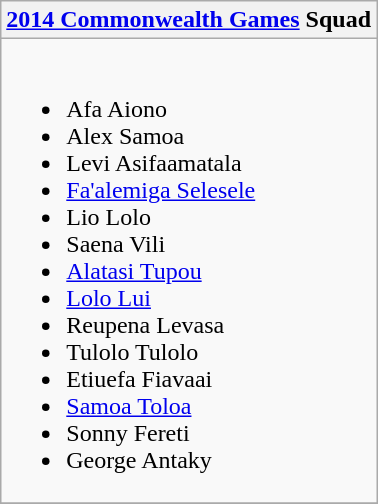<table class="wikitable collapsible collapsed">
<tr>
<th><a href='#'>2014 Commonwealth Games</a> Squad</th>
</tr>
<tr>
<td><br><ul><li>Afa Aiono</li><li>Alex Samoa</li><li>Levi Asifaamatala</li><li><a href='#'>Fa'alemiga Selesele</a></li><li>Lio Lolo</li><li>Saena Vili</li><li><a href='#'>Alatasi Tupou</a></li><li><a href='#'>Lolo Lui</a></li><li>Reupena Levasa</li><li>Tulolo Tulolo</li><li>Etiuefa Fiavaai</li><li><a href='#'>Samoa Toloa</a></li><li>Sonny Fereti</li><li>George Antaky</li></ul></td>
</tr>
<tr>
</tr>
</table>
